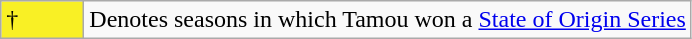<table class="wikitable">
<tr>
<td style="background:#f9f025; width:3em;">†</td>
<td>Denotes seasons in which Tamou won a <a href='#'>State of Origin Series</a></td>
</tr>
</table>
